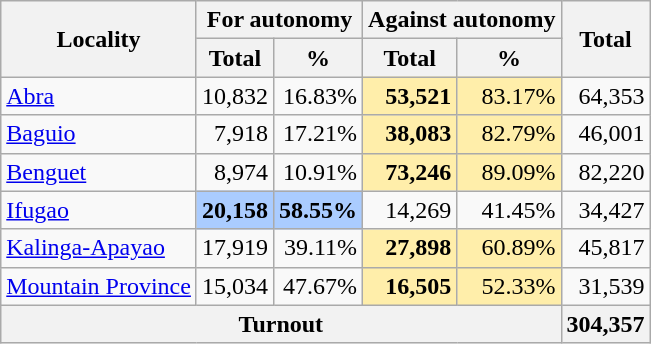<table class="wikitable" style="text-align:right;">
<tr>
<th rowspan="2">Locality</th>
<th colspan="2">For autonomy</th>
<th colspan="2">Against autonomy</th>
<th rowspan="2">Total</th>
</tr>
<tr>
<th>Total</th>
<th>%</th>
<th>Total</th>
<th>%</th>
</tr>
<tr>
<td align="left"><a href='#'>Abra</a></td>
<td>10,832</td>
<td>16.83%</td>
<td style="background:#fea"><strong>53,521</strong></td>
<td style="background:#fea">83.17%</td>
<td>64,353</td>
</tr>
<tr>
<td align="left"><a href='#'>Baguio</a></td>
<td>7,918</td>
<td>17.21%</td>
<td style="background:#fea"><strong>38,083</strong></td>
<td style="background:#fea">82.79%</td>
<td>46,001</td>
</tr>
<tr>
<td align="left"><a href='#'>Benguet</a></td>
<td>8,974</td>
<td>10.91%</td>
<td style="background:#fea"><strong>73,246</strong></td>
<td style="background:#fea">89.09%</td>
<td>82,220</td>
</tr>
<tr>
<td align="left"><a href='#'>Ifugao</a></td>
<td style="background:#acf"><strong>20,158</strong></td>
<td style="background:#acf"><strong>58.55%</strong></td>
<td>14,269</td>
<td>41.45%</td>
<td>34,427</td>
</tr>
<tr>
<td align="left"><a href='#'>Kalinga-Apayao</a></td>
<td>17,919</td>
<td>39.11%</td>
<td style="background:#fea"><strong>27,898</strong></td>
<td style="background:#fea">60.89%</td>
<td>45,817</td>
</tr>
<tr>
<td align="left"><a href='#'>Mountain Province</a></td>
<td>15,034</td>
<td>47.67%</td>
<td style="background:#fea"><strong>16,505</strong></td>
<td style="background:#fea">52.33%</td>
<td>31,539</td>
</tr>
<tr>
<th colspan="5">Turnout</th>
<th>304,357</th>
</tr>
</table>
